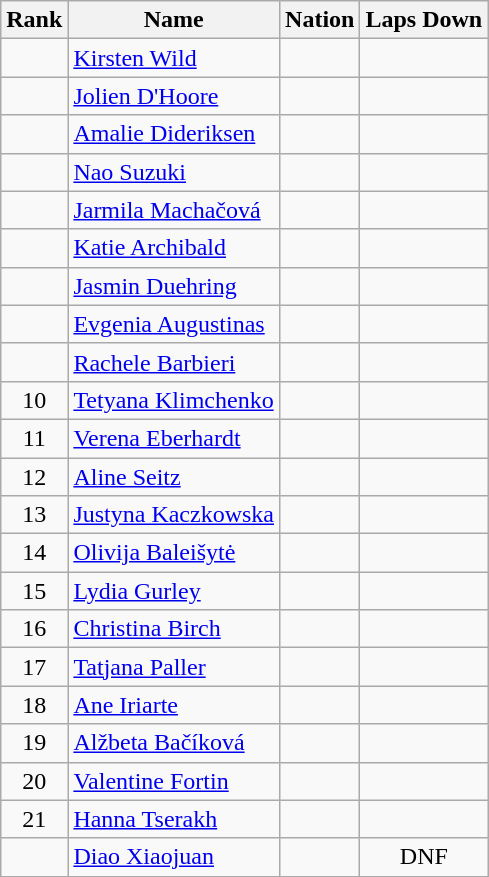<table class="wikitable sortable" style="text-align:center">
<tr>
<th>Rank</th>
<th>Name</th>
<th>Nation</th>
<th>Laps Down</th>
</tr>
<tr>
<td></td>
<td align=left><a href='#'>Kirsten Wild</a></td>
<td align=left></td>
<td></td>
</tr>
<tr>
<td></td>
<td align=left><a href='#'>Jolien D'Hoore</a></td>
<td align=left></td>
<td></td>
</tr>
<tr>
<td></td>
<td align=left><a href='#'>Amalie Dideriksen</a></td>
<td align=left></td>
<td></td>
</tr>
<tr>
<td></td>
<td align=left><a href='#'>Nao Suzuki</a></td>
<td align=left></td>
<td></td>
</tr>
<tr>
<td></td>
<td align=left><a href='#'>Jarmila Machačová</a></td>
<td align=left></td>
<td></td>
</tr>
<tr>
<td></td>
<td align=left><a href='#'>Katie Archibald</a></td>
<td align=left></td>
<td></td>
</tr>
<tr>
<td></td>
<td align=left><a href='#'>Jasmin Duehring</a></td>
<td align=left></td>
<td></td>
</tr>
<tr>
<td></td>
<td align=left><a href='#'>Evgenia Augustinas</a></td>
<td align=left></td>
<td></td>
</tr>
<tr>
<td></td>
<td align=left><a href='#'>Rachele Barbieri</a></td>
<td align=left></td>
<td></td>
</tr>
<tr>
<td>10</td>
<td align=left><a href='#'>Tetyana Klimchenko</a></td>
<td align=left></td>
<td></td>
</tr>
<tr>
<td>11</td>
<td align=left><a href='#'>Verena Eberhardt</a></td>
<td align=left></td>
<td></td>
</tr>
<tr>
<td>12</td>
<td align=left><a href='#'>Aline Seitz</a></td>
<td align=left></td>
<td></td>
</tr>
<tr>
<td>13</td>
<td align=left><a href='#'>Justyna Kaczkowska</a></td>
<td align=left></td>
<td></td>
</tr>
<tr>
<td>14</td>
<td align=left><a href='#'>Olivija Baleišytė</a></td>
<td align=left></td>
<td></td>
</tr>
<tr>
<td>15</td>
<td align=left><a href='#'>Lydia Gurley</a></td>
<td align=left></td>
<td></td>
</tr>
<tr>
<td>16</td>
<td align=left><a href='#'>Christina Birch</a></td>
<td align=left></td>
<td></td>
</tr>
<tr>
<td>17</td>
<td align=left><a href='#'>Tatjana Paller</a></td>
<td align=left></td>
<td></td>
</tr>
<tr>
<td>18</td>
<td align=left><a href='#'>Ane Iriarte</a></td>
<td align=left></td>
<td></td>
</tr>
<tr>
<td>19</td>
<td align=left><a href='#'>Alžbeta Bačíková</a></td>
<td align=left></td>
<td></td>
</tr>
<tr>
<td>20</td>
<td align=left><a href='#'>Valentine Fortin</a></td>
<td align=left></td>
<td></td>
</tr>
<tr>
<td>21</td>
<td align=left><a href='#'>Hanna Tserakh</a></td>
<td align=left></td>
<td></td>
</tr>
<tr>
<td></td>
<td align=left><a href='#'>Diao Xiaojuan</a></td>
<td align=left></td>
<td>DNF</td>
</tr>
</table>
